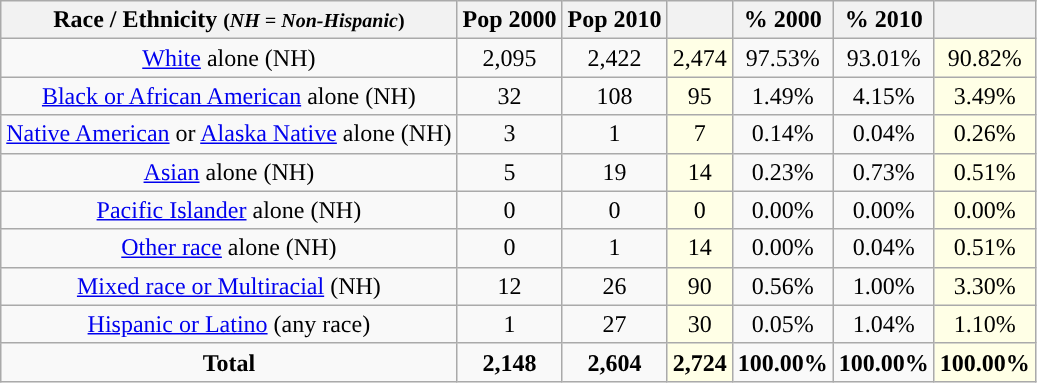<table class="wikitable" style="text-align:center;">
<tr>
<th>Race / Ethnicity <small>(<em>NH = Non-Hispanic</em>)</small></th>
<th>Pop 2000</th>
<th>Pop 2010</th>
<th></th>
<th>% 2000</th>
<th>% 2010</th>
<th></th>
</tr>
<tr>
<td><a href='#'>White</a> alone (NH)</td>
<td>2,095</td>
<td>2,422</td>
<td style='background: #ffffe6;'>2,474</td>
<td>97.53%</td>
<td>93.01%</td>
<td style='background: #ffffe6;'>90.82%</td>
</tr>
<tr>
<td><a href='#'>Black or African American</a> alone (NH)</td>
<td>32</td>
<td>108</td>
<td style='background: #ffffe6;'>95</td>
<td>1.49%</td>
<td>4.15%</td>
<td style='background: #ffffe6;'>3.49%</td>
</tr>
<tr>
<td><a href='#'>Native American</a> or <a href='#'>Alaska Native</a> alone (NH)</td>
<td>3</td>
<td>1</td>
<td style='background: #ffffe6;'>7</td>
<td>0.14%</td>
<td>0.04%</td>
<td style='background: #ffffe6;'>0.26%</td>
</tr>
<tr>
<td><a href='#'>Asian</a> alone (NH)</td>
<td>5</td>
<td>19</td>
<td style='background: #ffffe6;'>14</td>
<td>0.23%</td>
<td>0.73%</td>
<td style='background: #ffffe6;'>0.51%</td>
</tr>
<tr>
<td><a href='#'>Pacific Islander</a> alone (NH)</td>
<td>0</td>
<td>0</td>
<td style='background: #ffffe6;'>0</td>
<td>0.00%</td>
<td>0.00%</td>
<td style='background: #ffffe6;'>0.00%</td>
</tr>
<tr>
<td><a href='#'>Other race</a> alone (NH)</td>
<td>0</td>
<td>1</td>
<td style='background: #ffffe6;'>14</td>
<td>0.00%</td>
<td>0.04%</td>
<td style='background: #ffffe6;'>0.51%</td>
</tr>
<tr>
<td><a href='#'>Mixed race or Multiracial</a> (NH)</td>
<td>12</td>
<td>26</td>
<td style='background: #ffffe6;'>90</td>
<td>0.56%</td>
<td>1.00%</td>
<td style='background: #ffffe6;'>3.30%</td>
</tr>
<tr>
<td><a href='#'>Hispanic or Latino</a> (any race)</td>
<td>1</td>
<td>27</td>
<td style='background: #ffffe6;'>30</td>
<td>0.05%</td>
<td>1.04%</td>
<td style='background: #ffffe6;'>1.10%</td>
</tr>
<tr>
<td><strong>Total</strong></td>
<td><strong>2,148</strong></td>
<td><strong>2,604</strong></td>
<td style='background: #ffffe6;'><strong>2,724</strong></td>
<td><strong>100.00%</strong></td>
<td><strong>100.00%</strong></td>
<td style='background: #ffffe6;'><strong>100.00%</strong></td>
</tr>
</table>
